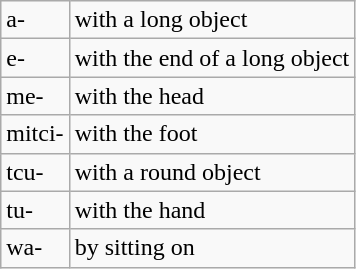<table class="wikitable">
<tr>
<td>a-</td>
<td>with a long object</td>
</tr>
<tr>
<td>e-</td>
<td>with the end of a long object</td>
</tr>
<tr>
<td>me-</td>
<td>with the head</td>
</tr>
<tr>
<td>mitci-</td>
<td>with the foot</td>
</tr>
<tr>
<td>tcu-</td>
<td>with a round object</td>
</tr>
<tr>
<td>tu-</td>
<td>with the hand</td>
</tr>
<tr>
<td>wa-</td>
<td>by sitting on</td>
</tr>
</table>
